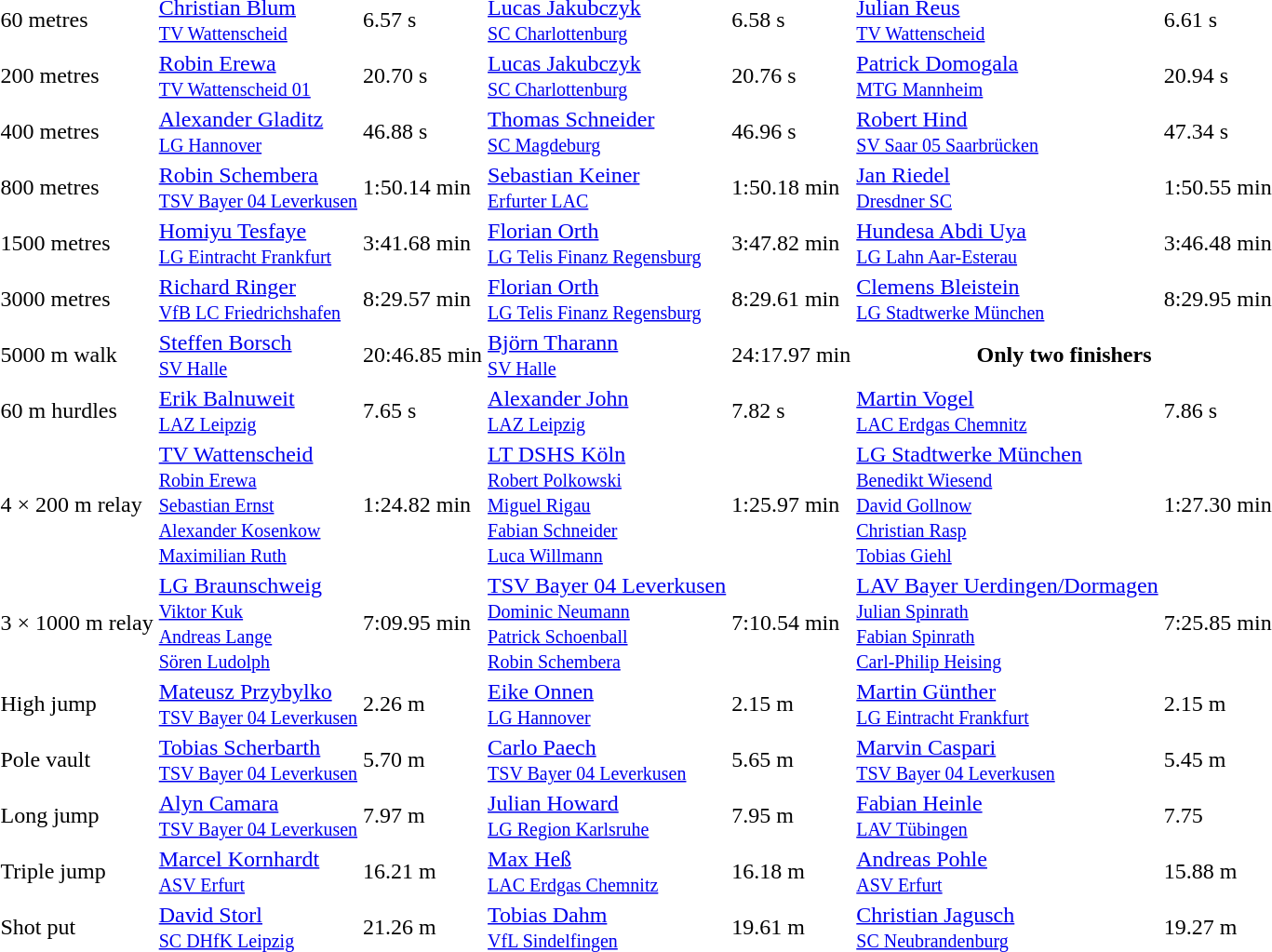<table>
<tr>
<td>60 metres</td>
<td><a href='#'>Christian Blum</a><br><small><a href='#'>TV Wattenscheid</a></small></td>
<td>6.57 s</td>
<td><a href='#'>Lucas Jakubczyk</a><br><small><a href='#'>SC Charlottenburg</a></small></td>
<td>6.58 s</td>
<td><a href='#'>Julian Reus</a><br><small><a href='#'>TV Wattenscheid</a></small></td>
<td>6.61 s</td>
</tr>
<tr>
<td>200 metres</td>
<td><a href='#'>Robin Erewa</a><br><small><a href='#'>TV Wattenscheid 01</a></small></td>
<td>20.70 s</td>
<td><a href='#'>Lucas Jakubczyk</a><br><small><a href='#'>SC Charlottenburg</a></small></td>
<td>20.76 s</td>
<td><a href='#'>Patrick Domogala</a><br><small><a href='#'>MTG Mannheim</a></small></td>
<td>20.94 s</td>
</tr>
<tr>
<td>400 metres</td>
<td><a href='#'>Alexander Gladitz</a><br><small><a href='#'>LG Hannover</a></small></td>
<td>46.88 s</td>
<td><a href='#'>Thomas Schneider</a><br><small><a href='#'>SC Magdeburg</a></small></td>
<td>46.96 s</td>
<td><a href='#'>Robert Hind</a><br><small><a href='#'>SV Saar 05 Saarbrücken</a></small></td>
<td>47.34 s</td>
</tr>
<tr>
<td>800 metres</td>
<td><a href='#'>Robin Schembera</a><br><small><a href='#'>TSV Bayer 04 Leverkusen</a></small></td>
<td>1:50.14 min</td>
<td><a href='#'>Sebastian Keiner</a><br><small><a href='#'>Erfurter LAC</a></small></td>
<td>1:50.18 min</td>
<td><a href='#'>Jan Riedel</a><br><small><a href='#'>Dresdner SC</a></small></td>
<td>1:50.55 min</td>
</tr>
<tr>
<td>1500 metres</td>
<td><a href='#'>Homiyu Tesfaye</a><br><small><a href='#'>LG Eintracht Frankfurt</a></small></td>
<td>3:41.68 min</td>
<td><a href='#'>Florian Orth</a><br><small><a href='#'>LG Telis Finanz Regensburg</a></small></td>
<td>3:47.82 min</td>
<td><a href='#'>Hundesa Abdi Uya</a><br><small><a href='#'>LG Lahn Aar-Esterau</a></small></td>
<td>3:46.48 min</td>
</tr>
<tr>
<td>3000 metres</td>
<td><a href='#'>Richard Ringer</a><br><small><a href='#'>VfB LC Friedrichshafen</a></small></td>
<td>8:29.57 min</td>
<td><a href='#'>Florian Orth</a><br><small><a href='#'>LG Telis Finanz Regensburg</a></small></td>
<td>8:29.61 min</td>
<td><a href='#'>Clemens Bleistein</a><br><small><a href='#'>LG Stadtwerke München</a></small></td>
<td>8:29.95 min</td>
</tr>
<tr>
<td>5000 m walk</td>
<td><a href='#'>Steffen Borsch</a><br><small><a href='#'>SV Halle</a></small></td>
<td>20:46.85 min</td>
<td><a href='#'>Björn Tharann</a><br><small><a href='#'>SV Halle</a></small></td>
<td>24:17.97 min</td>
<th colspan=2>Only two finishers</th>
</tr>
<tr>
<td>60 m hurdles</td>
<td><a href='#'>Erik Balnuweit</a><br><small><a href='#'>LAZ Leipzig</a></small></td>
<td>7.65 s</td>
<td><a href='#'>Alexander John</a><br><small><a href='#'>LAZ Leipzig</a></small></td>
<td>7.82 s</td>
<td><a href='#'>Martin Vogel</a><br><small><a href='#'>LAC Erdgas Chemnitz</a></small></td>
<td>7.86 s</td>
</tr>
<tr>
<td>4 × 200 m relay</td>
<td><a href='#'>TV Wattenscheid</a><small><br><a href='#'>Robin Erewa</a><br><a href='#'>Sebastian Ernst</a><br><a href='#'>Alexander Kosenkow</a><br><a href='#'>Maximilian Ruth</a></small></td>
<td>1:24.82 min</td>
<td><a href='#'>LT DSHS Köln</a><small><br><a href='#'>Robert Polkowski</a><br><a href='#'>Miguel Rigau</a><br><a href='#'>Fabian Schneider</a><br><a href='#'>Luca Willmann</a></small></td>
<td>1:25.97 min</td>
<td><a href='#'>LG Stadtwerke München</a><small><br><a href='#'>Benedikt Wiesend</a><br><a href='#'>David Gollnow</a><br><a href='#'>Christian Rasp</a><br><a href='#'>Tobias Giehl</a></small></td>
<td>1:27.30 min</td>
</tr>
<tr>
<td>3 × 1000 m relay</td>
<td><a href='#'>LG Braunschweig</a><small><br><a href='#'>Viktor Kuk</a><br><a href='#'>Andreas Lange</a><br><a href='#'>Sören Ludolph</a></small></td>
<td>7:09.95 min</td>
<td><a href='#'>TSV Bayer 04 Leverkusen</a><small><br><a href='#'>Dominic Neumann</a><br><a href='#'>Patrick Schoenball</a><br><a href='#'>Robin Schembera</a></small></td>
<td>7:10.54 min</td>
<td><a href='#'>LAV Bayer Uerdingen/Dormagen</a><small><br><a href='#'>Julian Spinrath</a><br><a href='#'>Fabian Spinrath</a><br><a href='#'>Carl-Philip Heising</a></small></td>
<td>7:25.85 min</td>
</tr>
<tr>
<td>High jump</td>
<td><a href='#'>Mateusz Przybylko</a><br><small><a href='#'>TSV Bayer 04 Leverkusen</a></small></td>
<td>2.26 m</td>
<td><a href='#'>Eike Onnen</a><br><small><a href='#'>LG Hannover</a></small></td>
<td>2.15 m</td>
<td><a href='#'>Martin Günther</a><br><small><a href='#'>LG Eintracht Frankfurt</a></small></td>
<td>2.15 m</td>
</tr>
<tr>
<td>Pole vault</td>
<td><a href='#'>Tobias Scherbarth</a><br><small><a href='#'>TSV Bayer 04 Leverkusen</a></small></td>
<td>5.70 m</td>
<td><a href='#'>Carlo Paech</a><br><small><a href='#'>TSV Bayer 04 Leverkusen</a></small></td>
<td>5.65 m</td>
<td><a href='#'>Marvin Caspari</a><br><small><a href='#'>TSV Bayer 04 Leverkusen</a></small></td>
<td>5.45 m</td>
</tr>
<tr>
<td>Long jump</td>
<td><a href='#'>Alyn Camara</a><br><small><a href='#'>TSV Bayer 04 Leverkusen</a></small></td>
<td>7.97 m</td>
<td><a href='#'>Julian Howard</a><br><small><a href='#'>LG Region Karlsruhe</a></small></td>
<td>7.95 m</td>
<td><a href='#'>Fabian Heinle</a><br><small><a href='#'>LAV Tübingen</a></small></td>
<td>7.75</td>
</tr>
<tr>
<td>Triple jump</td>
<td><a href='#'>Marcel Kornhardt</a><br><small><a href='#'>ASV Erfurt</a></small></td>
<td>16.21 m</td>
<td><a href='#'>Max Heß</a><br><small><a href='#'>LAC Erdgas Chemnitz</a></small></td>
<td>16.18 m</td>
<td><a href='#'>Andreas Pohle</a><br><small><a href='#'>ASV Erfurt</a></small></td>
<td>15.88 m</td>
</tr>
<tr>
<td>Shot put</td>
<td><a href='#'>David Storl</a><br><small><a href='#'>SC DHfK Leipzig</a></small></td>
<td>21.26 m</td>
<td><a href='#'>Tobias Dahm</a><br><small><a href='#'>VfL Sindelfingen</a></small></td>
<td>19.61 m</td>
<td><a href='#'>Christian Jagusch</a><br><small><a href='#'>SC Neubrandenburg</a></small></td>
<td>19.27 m</td>
</tr>
</table>
